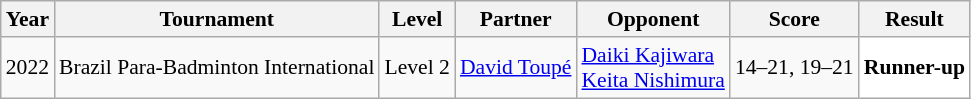<table class="sortable wikitable" style="font-size: 90%;">
<tr>
<th>Year</th>
<th>Tournament</th>
<th>Level</th>
<th>Partner</th>
<th>Opponent</th>
<th>Score</th>
<th>Result</th>
</tr>
<tr>
<td align="center">2022</td>
<td align="left">Brazil Para-Badminton International</td>
<td align="left">Level 2</td>
<td> <a href='#'>David Toupé</a></td>
<td align="left"> <a href='#'>Daiki Kajiwara</a><br> <a href='#'>Keita Nishimura</a></td>
<td align="left">14–21, 19–21</td>
<td style="text-align:left; background:white"> <strong>Runner-up</strong></td>
</tr>
</table>
